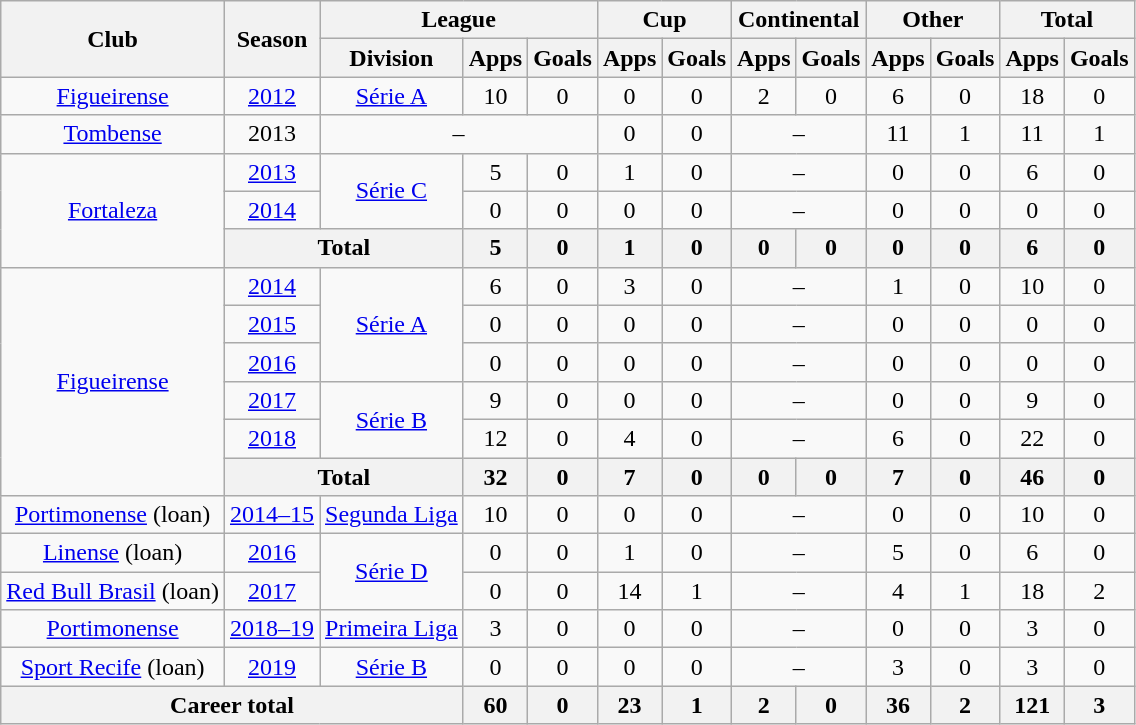<table class="wikitable" style="text-align: center">
<tr>
<th rowspan="2">Club</th>
<th rowspan="2">Season</th>
<th colspan="3">League</th>
<th colspan="2">Cup</th>
<th colspan="2">Continental</th>
<th colspan="2">Other</th>
<th colspan="2">Total</th>
</tr>
<tr>
<th>Division</th>
<th>Apps</th>
<th>Goals</th>
<th>Apps</th>
<th>Goals</th>
<th>Apps</th>
<th>Goals</th>
<th>Apps</th>
<th>Goals</th>
<th>Apps</th>
<th>Goals</th>
</tr>
<tr>
<td><a href='#'>Figueirense</a></td>
<td><a href='#'>2012</a></td>
<td><a href='#'>Série A</a></td>
<td>10</td>
<td>0</td>
<td>0</td>
<td>0</td>
<td>2</td>
<td>0</td>
<td>6</td>
<td>0</td>
<td>18</td>
<td>0</td>
</tr>
<tr>
<td><a href='#'>Tombense</a></td>
<td>2013</td>
<td colspan="3">–</td>
<td>0</td>
<td>0</td>
<td colspan="2">–</td>
<td>11</td>
<td>1</td>
<td>11</td>
<td>1</td>
</tr>
<tr>
<td rowspan="3"><a href='#'>Fortaleza</a></td>
<td><a href='#'>2013</a></td>
<td rowspan="2"><a href='#'>Série C</a></td>
<td>5</td>
<td>0</td>
<td>1</td>
<td>0</td>
<td colspan="2">–</td>
<td>0</td>
<td>0</td>
<td>6</td>
<td>0</td>
</tr>
<tr>
<td><a href='#'>2014</a></td>
<td>0</td>
<td>0</td>
<td>0</td>
<td>0</td>
<td colspan="2">–</td>
<td>0</td>
<td>0</td>
<td>0</td>
<td>0</td>
</tr>
<tr>
<th colspan="2"><strong>Total</strong></th>
<th>5</th>
<th>0</th>
<th>1</th>
<th>0</th>
<th>0</th>
<th>0</th>
<th>0</th>
<th>0</th>
<th>6</th>
<th>0</th>
</tr>
<tr>
<td rowspan="6"><a href='#'>Figueirense</a></td>
<td><a href='#'>2014</a></td>
<td rowspan="3"><a href='#'>Série A</a></td>
<td>6</td>
<td>0</td>
<td>3</td>
<td>0</td>
<td colspan="2">–</td>
<td>1</td>
<td>0</td>
<td>10</td>
<td>0</td>
</tr>
<tr>
<td><a href='#'>2015</a></td>
<td>0</td>
<td>0</td>
<td>0</td>
<td>0</td>
<td colspan="2">–</td>
<td>0</td>
<td>0</td>
<td>0</td>
<td>0</td>
</tr>
<tr>
<td><a href='#'>2016</a></td>
<td>0</td>
<td>0</td>
<td>0</td>
<td>0</td>
<td colspan="2">–</td>
<td>0</td>
<td>0</td>
<td>0</td>
<td>0</td>
</tr>
<tr>
<td><a href='#'>2017</a></td>
<td rowspan="2"><a href='#'>Série B</a></td>
<td>9</td>
<td>0</td>
<td>0</td>
<td>0</td>
<td colspan="2">–</td>
<td>0</td>
<td>0</td>
<td>9</td>
<td>0</td>
</tr>
<tr>
<td><a href='#'>2018</a></td>
<td>12</td>
<td>0</td>
<td>4</td>
<td>0</td>
<td colspan="2">–</td>
<td>6</td>
<td>0</td>
<td>22</td>
<td>0</td>
</tr>
<tr>
<th colspan="2"><strong>Total</strong></th>
<th>32</th>
<th>0</th>
<th>7</th>
<th>0</th>
<th>0</th>
<th>0</th>
<th>7</th>
<th>0</th>
<th>46</th>
<th>0</th>
</tr>
<tr>
<td><a href='#'>Portimonense</a> (loan)</td>
<td><a href='#'>2014–15</a></td>
<td><a href='#'>Segunda Liga</a></td>
<td>10</td>
<td>0</td>
<td>0</td>
<td>0</td>
<td colspan="2">–</td>
<td>0</td>
<td>0</td>
<td>10</td>
<td>0</td>
</tr>
<tr>
<td><a href='#'>Linense</a> (loan)</td>
<td><a href='#'>2016</a></td>
<td rowspan="2"><a href='#'>Série D</a></td>
<td>0</td>
<td>0</td>
<td>1</td>
<td>0</td>
<td colspan="2">–</td>
<td>5</td>
<td>0</td>
<td>6</td>
<td>0</td>
</tr>
<tr>
<td><a href='#'>Red Bull Brasil</a> (loan)</td>
<td><a href='#'>2017</a></td>
<td>0</td>
<td>0</td>
<td>14</td>
<td>1</td>
<td colspan="2">–</td>
<td>4</td>
<td>1</td>
<td>18</td>
<td>2</td>
</tr>
<tr>
<td><a href='#'>Portimonense</a></td>
<td><a href='#'>2018–19</a></td>
<td><a href='#'>Primeira Liga</a></td>
<td>3</td>
<td>0</td>
<td>0</td>
<td>0</td>
<td colspan="2">–</td>
<td>0</td>
<td>0</td>
<td>3</td>
<td>0</td>
</tr>
<tr>
<td><a href='#'>Sport Recife</a> (loan)</td>
<td><a href='#'>2019</a></td>
<td><a href='#'>Série B</a></td>
<td>0</td>
<td>0</td>
<td>0</td>
<td>0</td>
<td colspan="2">–</td>
<td>3</td>
<td>0</td>
<td>3</td>
<td>0</td>
</tr>
<tr>
<th colspan="3"><strong>Career total</strong></th>
<th>60</th>
<th>0</th>
<th>23</th>
<th>1</th>
<th>2</th>
<th>0</th>
<th>36</th>
<th>2</th>
<th>121</th>
<th>3</th>
</tr>
</table>
